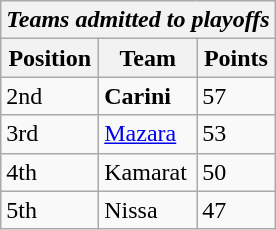<table class="wikitable">
<tr>
<th colspan="3"><em>Teams admitted to playoffs</em></th>
</tr>
<tr>
<th>Position</th>
<th>Team</th>
<th>Points</th>
</tr>
<tr>
<td>2nd</td>
<td><strong>Carini</strong></td>
<td>57</td>
</tr>
<tr>
<td>3rd</td>
<td><a href='#'>Mazara</a></td>
<td>53</td>
</tr>
<tr>
<td>4th</td>
<td>Kamarat</td>
<td>50</td>
</tr>
<tr>
<td>5th</td>
<td>Nissa</td>
<td>47</td>
</tr>
</table>
